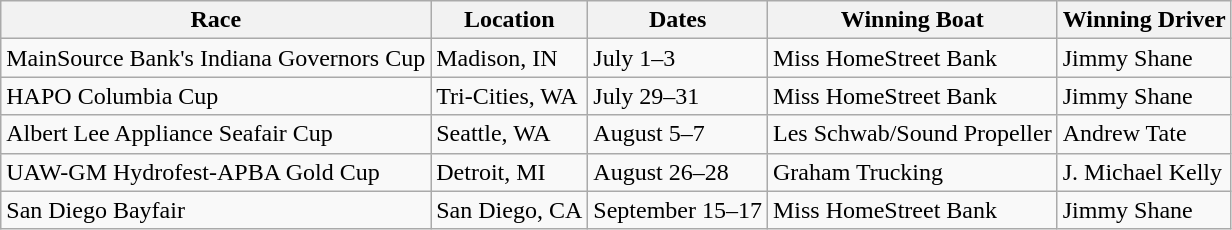<table class="wikitable">
<tr>
<th>Race</th>
<th>Location</th>
<th>Dates</th>
<th>Winning  Boat</th>
<th>Winning Driver</th>
</tr>
<tr>
<td>MainSource Bank's Indiana Governors Cup</td>
<td>Madison, IN</td>
<td>July 1–3</td>
<td>Miss HomeStreet Bank</td>
<td>Jimmy Shane</td>
</tr>
<tr>
<td>HAPO Columbia Cup</td>
<td>Tri-Cities, WA</td>
<td>July 29–31</td>
<td>Miss HomeStreet Bank</td>
<td>Jimmy Shane</td>
</tr>
<tr>
<td>Albert Lee Appliance Seafair Cup</td>
<td>Seattle, WA</td>
<td>August 5–7</td>
<td>Les Schwab/Sound Propeller</td>
<td>Andrew Tate</td>
</tr>
<tr>
<td>UAW-GM Hydrofest-APBA Gold Cup</td>
<td>Detroit, MI</td>
<td>August 26–28</td>
<td>Graham Trucking</td>
<td>J. Michael Kelly</td>
</tr>
<tr>
<td>San Diego Bayfair</td>
<td>San Diego, CA</td>
<td>September 15–17</td>
<td>Miss HomeStreet Bank</td>
<td>Jimmy Shane</td>
</tr>
</table>
